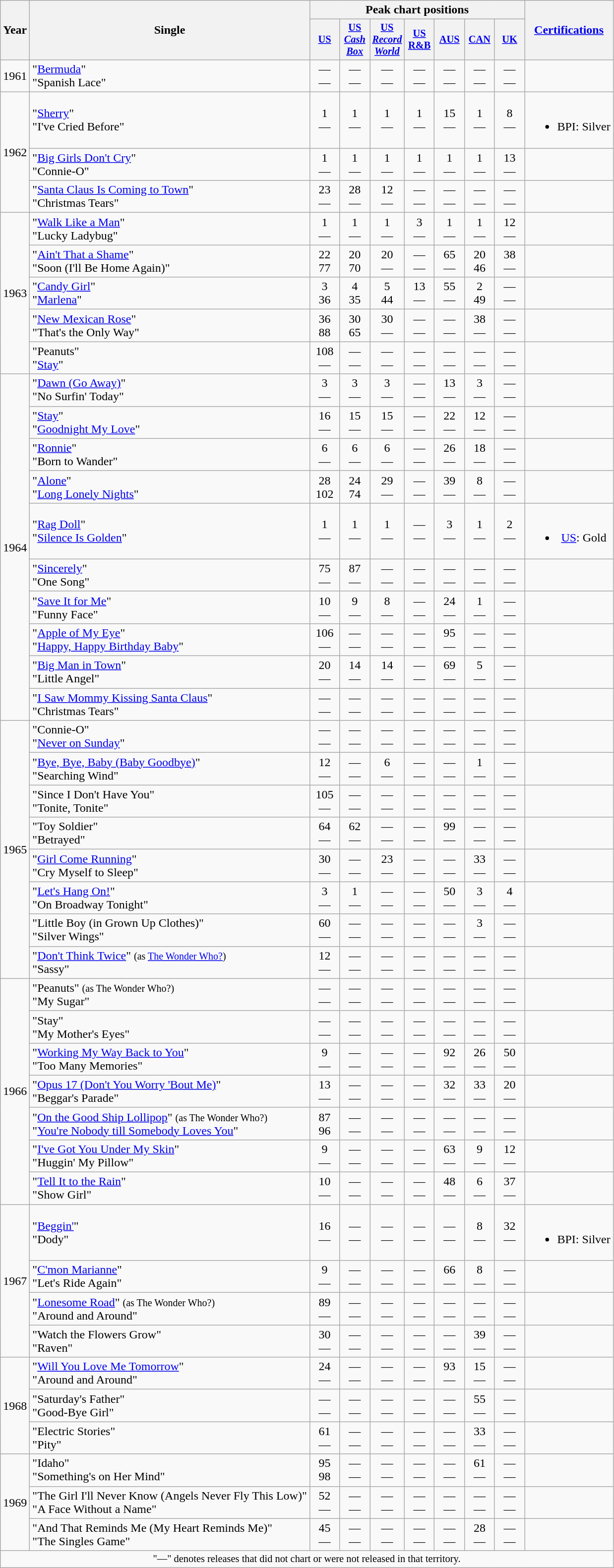<table class="wikitable" style="text-align:center;">
<tr>
<th style="text-align:center;" rowspan="2">Year</th>
<th style="text-align:center;" rowspan="2">Single</th>
<th style="text-align:center;" colspan="7">Peak chart positions</th>
<th scope="col" rowspan="2"><a href='#'>Certifications</a></th>
</tr>
<tr>
<th scope=col style="width:2.5em;font-size:85%"><a href='#'>US</a><br></th>
<th scope=col style="width:2.5em;font-size:85%"><a href='#'>US <em>Cash Box</em></a><br></th>
<th scope=col style="width:2.5em;font-size:85%"><a href='#'>US <em>Record World</em></a><br></th>
<th scope=col style="width:2.5em;font-size:85%"><a href='#'>US R&B</a><br></th>
<th scope=col style="width:2.5em;font-size:85%"><a href='#'>AUS</a><br></th>
<th scope=col style="width:2.5em;font-size:85%"><a href='#'>CAN</a><br></th>
<th scope=col style="width:2.5em;font-size:85%"><a href='#'>UK</a><br></th>
</tr>
<tr>
<td>1961</td>
<td style="text-align:left;">"<a href='#'>Bermuda</a>"<br>"Spanish Lace"</td>
<td>—<br>—</td>
<td>—<br>—</td>
<td>—<br>—</td>
<td>—<br>—</td>
<td>—<br>—</td>
<td>—<br>—</td>
<td>—<br>—</td>
<td></td>
</tr>
<tr>
<td rowspan="3">1962</td>
<td style="text-align:left;">"<a href='#'>Sherry</a>"<br>"I've Cried Before"</td>
<td>1<br>—</td>
<td>1<br>—</td>
<td>1<br>—</td>
<td>1<br>—</td>
<td>15<br>—</td>
<td>1<br>—</td>
<td>8<br>—</td>
<td><br><ul><li>BPI: Silver</li></ul></td>
</tr>
<tr>
<td style="text-align:left;">"<a href='#'>Big Girls Don't Cry</a>"<br>"Connie-O"</td>
<td>1<br>—</td>
<td>1<br>—</td>
<td>1<br>—</td>
<td>1<br>—</td>
<td>1<br>—</td>
<td>1<br>—</td>
<td>13<br>—</td>
<td></td>
</tr>
<tr>
<td style="text-align:left;">"<a href='#'>Santa Claus Is Coming to Town</a>"<br>"Christmas Tears"</td>
<td>23<br>—</td>
<td>28<br>—</td>
<td>12<br>—</td>
<td>—<br>—</td>
<td>—<br>—</td>
<td>—<br>—</td>
<td>—<br>—</td>
<td></td>
</tr>
<tr>
<td rowspan="5">1963</td>
<td style="text-align:left;">"<a href='#'>Walk Like a Man</a>"<br>"Lucky Ladybug"</td>
<td>1<br>—</td>
<td>1<br>—</td>
<td>1<br>—</td>
<td>3<br>—</td>
<td>1<br>—</td>
<td>1<br>—</td>
<td>12<br>—</td>
<td></td>
</tr>
<tr>
<td style="text-align:left;">"<a href='#'>Ain't That a Shame</a>"<br>"Soon (I'll Be Home Again)"</td>
<td>22<br>77</td>
<td>20<br>70</td>
<td>20<br>—</td>
<td>—<br>—</td>
<td>65<br>—</td>
<td>20<br>46</td>
<td>38<br>—</td>
<td></td>
</tr>
<tr>
<td style="text-align:left;">"<a href='#'>Candy Girl</a>"<br>"<a href='#'>Marlena</a>"</td>
<td>3<br>36</td>
<td>4<br>35</td>
<td>5<br>44</td>
<td>13<br>—</td>
<td>55<br>—</td>
<td>2<br>49</td>
<td>—<br>—</td>
<td></td>
</tr>
<tr>
<td style="text-align:left;">"<a href='#'>New Mexican Rose</a>"<br>"That's the Only Way"</td>
<td>36<br>88</td>
<td>30<br>65</td>
<td>30<br>—</td>
<td>—<br>—</td>
<td>—<br>—</td>
<td>38<br>—</td>
<td>—<br>—</td>
<td></td>
</tr>
<tr>
<td style="text-align:left;">"Peanuts"<br>"<a href='#'>Stay</a>"</td>
<td>108<br>—</td>
<td>—<br>—</td>
<td>—<br>—</td>
<td>—<br>—</td>
<td>—<br>—</td>
<td>—<br>—</td>
<td>—<br>—</td>
<td></td>
</tr>
<tr>
<td rowspan="10">1964</td>
<td style="text-align:left;">"<a href='#'>Dawn (Go Away)</a>"<br>"No Surfin' Today"</td>
<td>3<br>—</td>
<td>3<br>—</td>
<td>3<br>—</td>
<td>—<br>—</td>
<td>13<br>—</td>
<td>3<br>—</td>
<td>—<br>—</td>
<td></td>
</tr>
<tr>
<td style="text-align:left;">"<a href='#'>Stay</a>"<br>"<a href='#'>Goodnight My Love</a>"</td>
<td>16<br>—</td>
<td>15<br>—</td>
<td>15<br>—</td>
<td>—<br>—</td>
<td>22<br>—</td>
<td>12<br>—</td>
<td>—<br>—</td>
<td></td>
</tr>
<tr>
<td style="text-align:left;">"<a href='#'>Ronnie</a>"<br>"Born to Wander"</td>
<td>6<br>—</td>
<td>6<br>—</td>
<td>6<br>—</td>
<td>—<br>—</td>
<td>26<br>—</td>
<td>18<br>—</td>
<td>—<br>—</td>
<td></td>
</tr>
<tr>
<td style="text-align:left;">"<a href='#'>Alone</a>"<br>"<a href='#'>Long Lonely Nights</a>"</td>
<td>28<br>102</td>
<td>24<br>74</td>
<td>29<br>—</td>
<td>—<br>—</td>
<td>39<br>—</td>
<td>8<br>—</td>
<td>—<br>—</td>
<td></td>
</tr>
<tr>
<td style="text-align:left;">"<a href='#'>Rag Doll</a>"<br>"<a href='#'>Silence Is Golden</a>"</td>
<td>1<br>—</td>
<td>1<br>—</td>
<td>1<br>—</td>
<td>—<br>—</td>
<td>3<br>—</td>
<td>1<br>—</td>
<td>2<br>—</td>
<td><br><ul><li><a href='#'>US</a>: Gold</li></ul></td>
</tr>
<tr>
<td style="text-align:left;">"<a href='#'>Sincerely</a>"<br>"One Song"</td>
<td>75<br>—</td>
<td>87<br>—</td>
<td>—<br>—</td>
<td>—<br>—</td>
<td>—<br>—</td>
<td>—<br>—</td>
<td>—<br>—</td>
<td></td>
</tr>
<tr>
<td style="text-align:left;">"<a href='#'>Save It for Me</a>"<br>"Funny Face"</td>
<td>10<br>—</td>
<td>9<br>—</td>
<td>8<br>—</td>
<td>—<br>—</td>
<td>24<br>—</td>
<td>1<br>—</td>
<td>—<br>—</td>
<td></td>
</tr>
<tr>
<td style="text-align:left;">"<a href='#'>Apple of My Eye</a>"<br>"<a href='#'>Happy, Happy Birthday Baby</a>"</td>
<td>106<br>—</td>
<td>—<br>—</td>
<td>—<br>—</td>
<td>—<br>—</td>
<td>95<br>—</td>
<td>—<br>—</td>
<td>—<br>—</td>
<td></td>
</tr>
<tr>
<td style="text-align:left;">"<a href='#'>Big Man in Town</a>"<br>"Little Angel"</td>
<td>20<br>—</td>
<td>14<br>—</td>
<td>14<br>—</td>
<td>—<br>—</td>
<td>69<br>—</td>
<td>5<br>—</td>
<td>—<br>—</td>
<td></td>
</tr>
<tr>
<td style="text-align:left;">"<a href='#'>I Saw Mommy Kissing Santa Claus</a>"<br>"Christmas Tears"</td>
<td>—<br>—</td>
<td>—<br>—</td>
<td>—<br>—</td>
<td>—<br>—</td>
<td>—<br>—</td>
<td>—<br>—</td>
<td>—<br>—</td>
<td></td>
</tr>
<tr>
<td rowspan="8">1965</td>
<td style="text-align:left;">"Connie-O"<br>"<a href='#'>Never on Sunday</a>"</td>
<td>—<br>—</td>
<td>—<br>—</td>
<td>—<br>—</td>
<td>—<br>—</td>
<td>—<br>—</td>
<td>—<br>—</td>
<td>—<br>—</td>
<td></td>
</tr>
<tr>
<td style="text-align:left;">"<a href='#'>Bye, Bye, Baby (Baby Goodbye)</a>"<br>"Searching Wind"</td>
<td>12<br>—</td>
<td>—<br>—</td>
<td>6<br>—</td>
<td>—<br>—</td>
<td>—<br>—</td>
<td>1<br>—</td>
<td>—<br>—</td>
<td></td>
</tr>
<tr>
<td style="text-align:left;">"Since I Don't Have You"<br>"Tonite, Tonite"</td>
<td>105<br>—</td>
<td>—<br>—</td>
<td>—<br>—</td>
<td>—<br>—</td>
<td>—<br>—</td>
<td>—<br>—</td>
<td>—<br>—</td>
<td></td>
</tr>
<tr>
<td style="text-align:left;">"Toy Soldier"<br>"Betrayed"</td>
<td>64<br>—</td>
<td>62<br>—</td>
<td>—<br>—</td>
<td>—<br>—</td>
<td>99<br>—</td>
<td>—<br>—</td>
<td>—<br>—</td>
<td></td>
</tr>
<tr>
<td style="text-align:left;">"<a href='#'>Girl Come Running</a>"<br>"Cry Myself to Sleep"</td>
<td>30<br>—</td>
<td>—<br>—</td>
<td>23<br>—</td>
<td>—<br>—</td>
<td>—<br>—</td>
<td>33<br>—</td>
<td>—<br>—</td>
<td></td>
</tr>
<tr>
<td style="text-align:left;">"<a href='#'>Let's Hang On!</a>"<br>"On Broadway Tonight"</td>
<td>3<br>—</td>
<td>1<br>—</td>
<td>—<br>—</td>
<td>—<br>—</td>
<td>50<br>—</td>
<td>3<br>—</td>
<td>4<br>—</td>
<td></td>
</tr>
<tr>
<td style="text-align:left;">"Little Boy (in Grown Up Clothes)"<br>"Silver Wings"</td>
<td>60<br>—</td>
<td>—<br>—</td>
<td>—<br>—</td>
<td>—<br>—</td>
<td>—<br>—</td>
<td>3<br>—</td>
<td>—<br>—</td>
<td></td>
</tr>
<tr>
<td style="text-align:left;">"<a href='#'>Don't Think Twice</a>" <small>(as <a href='#'>The Wonder Who?</a>)</small><br>"Sassy"</td>
<td>12<br>—</td>
<td>—<br>—</td>
<td>—<br>—</td>
<td>—<br>—</td>
<td>—<br>—</td>
<td>—<br>—</td>
<td>—<br>—</td>
<td></td>
</tr>
<tr>
<td rowspan="7">1966</td>
<td style="text-align:left;">"Peanuts" <small>(as The Wonder Who?)</small><br>"My Sugar"</td>
<td>—<br>—</td>
<td>—<br>—</td>
<td>—<br>—</td>
<td>—<br>—</td>
<td>—<br>—</td>
<td>—<br>—</td>
<td>—<br>—</td>
<td></td>
</tr>
<tr>
<td style="text-align:left;">"Stay"<br>"My Mother's Eyes"</td>
<td>—<br>—</td>
<td>—<br>—</td>
<td>—<br>—</td>
<td>—<br>—</td>
<td>—<br>—</td>
<td>—<br>—</td>
<td>—<br>—</td>
<td></td>
</tr>
<tr>
<td style="text-align:left;">"<a href='#'>Working My Way Back to You</a>" <br>"Too Many Memories"</td>
<td>9<br>—</td>
<td>—<br>—</td>
<td>—<br>—</td>
<td>—<br>—</td>
<td>92<br>—</td>
<td>26<br>—</td>
<td>50<br>—</td>
<td></td>
</tr>
<tr>
<td style="text-align:left;">"<a href='#'>Opus 17 (Don't You Worry 'Bout Me)</a>"<br>"Beggar's Parade"</td>
<td>13<br>—</td>
<td>—<br>—</td>
<td>—<br>—</td>
<td>—<br>—</td>
<td>32<br>—</td>
<td>33<br>—</td>
<td>20<br>—</td>
<td></td>
</tr>
<tr>
<td style="text-align:left;">"<a href='#'>On the Good Ship Lollipop</a>" <small>(as The Wonder Who?)</small><br>"<a href='#'>You're Nobody till Somebody Loves You</a>"</td>
<td>87<br>96</td>
<td>—<br>—</td>
<td>—<br>—</td>
<td>—<br>—</td>
<td>—<br>—</td>
<td>—<br>—</td>
<td>—<br>—</td>
<td></td>
</tr>
<tr>
<td style="text-align:left;">"<a href='#'>I've Got You Under My Skin</a>"<br>"Huggin' My Pillow"</td>
<td>9<br>—</td>
<td>—<br>—</td>
<td>—<br>—</td>
<td>—<br>—</td>
<td>63<br>—</td>
<td>9<br>—</td>
<td>12<br>—</td>
<td></td>
</tr>
<tr>
<td style="text-align:left;">"<a href='#'>Tell It to the Rain</a>"<br>"Show Girl"</td>
<td>10<br>—</td>
<td>—<br>—</td>
<td>—<br>—</td>
<td>—<br>—</td>
<td>48<br>—</td>
<td>6<br>—</td>
<td>37<br>—</td>
<td></td>
</tr>
<tr>
<td rowspan="4">1967</td>
<td style="text-align:left;">"<a href='#'>Beggin'</a>"<br>"Dody"</td>
<td>16<br>—</td>
<td>—<br>—</td>
<td>—<br>—</td>
<td>—<br>—</td>
<td>—<br>—</td>
<td>8<br>—</td>
<td>32<br>—</td>
<td><br><ul><li>BPI: Silver</li></ul></td>
</tr>
<tr>
<td style="text-align:left;">"<a href='#'>C'mon Marianne</a>"<br>"Let's Ride Again"</td>
<td>9<br>—</td>
<td>—<br>—</td>
<td>—<br>—</td>
<td>—<br>—</td>
<td>66<br>—</td>
<td>8<br>—</td>
<td>—<br>—</td>
<td></td>
</tr>
<tr>
<td style="text-align:left;">"<a href='#'>Lonesome Road</a>" <small>(as The Wonder Who?)</small><br>"Around and Around"</td>
<td>89<br>—</td>
<td>—<br>—</td>
<td>—<br>—</td>
<td>—<br>—</td>
<td>—<br>—</td>
<td>—<br>—</td>
<td>—<br>—</td>
<td></td>
</tr>
<tr>
<td style="text-align:left;">"Watch the Flowers Grow"<br>"Raven"</td>
<td>30<br>—</td>
<td>—<br>—</td>
<td>—<br>—</td>
<td>—<br>—</td>
<td>—<br>—</td>
<td>39<br>—</td>
<td>—<br>—</td>
<td></td>
</tr>
<tr>
<td rowspan="3">1968</td>
<td style="text-align:left;">"<a href='#'>Will You Love Me Tomorrow</a>"<br>"Around and Around"</td>
<td>24<br>—</td>
<td>—<br>—</td>
<td>—<br>—</td>
<td>—<br>—</td>
<td>93<br>—</td>
<td>15<br>—</td>
<td>—<br>—</td>
<td></td>
</tr>
<tr>
<td style="text-align:left;">"Saturday's Father"<br>"Good-Bye Girl"</td>
<td>—<br>—</td>
<td>—<br>—</td>
<td>—<br>—</td>
<td>—<br>—</td>
<td>—<br>—</td>
<td>55<br>—</td>
<td>—<br>—</td>
<td></td>
</tr>
<tr>
<td style="text-align:left;">"Electric Stories"<br>"Pity"</td>
<td>61<br>—</td>
<td>—<br>—</td>
<td>—<br>—</td>
<td>—<br>—</td>
<td>—<br>—</td>
<td>33<br>—</td>
<td>—<br>—</td>
<td></td>
</tr>
<tr>
<td rowspan="3">1969</td>
<td style="text-align:left;">"Idaho"<br>"Something's on Her Mind"</td>
<td>95<br>98</td>
<td>—<br>—</td>
<td>—<br>—</td>
<td>—<br>—</td>
<td>—<br>—</td>
<td>61<br>—</td>
<td>—<br>—</td>
<td></td>
</tr>
<tr>
<td style="text-align:left;">"The Girl I'll Never Know (Angels Never Fly This Low)"<br>"A Face Without a Name"</td>
<td>52<br>—</td>
<td>—<br>—</td>
<td>—<br>—</td>
<td>—<br>—</td>
<td>—<br>—</td>
<td>—<br>—</td>
<td>—<br>—</td>
<td></td>
</tr>
<tr>
<td style="text-align:left;">"And That Reminds Me (My Heart Reminds Me)"<br>"The Singles Game"</td>
<td>45<br>—</td>
<td>—<br>—</td>
<td>—<br>—</td>
<td>—<br>—</td>
<td>—<br>—</td>
<td>28<br>—</td>
<td>—<br>—</td>
<td></td>
</tr>
<tr>
<td colspan="11" style="text-align:center; font-size:85%">"—" denotes releases that did not chart or were not released in that territory.</td>
</tr>
</table>
